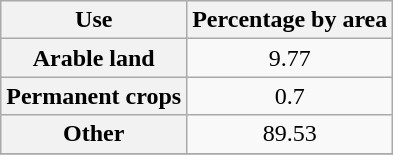<table class="wikitable" style="text-align:center">
<tr>
<th>Use</th>
<th>Percentage by area</th>
</tr>
<tr>
<th>Arable land</th>
<td>9.77</td>
</tr>
<tr>
<th>Permanent crops</th>
<td>0.7</td>
</tr>
<tr>
<th>Other</th>
<td>89.53</td>
</tr>
<tr>
</tr>
</table>
